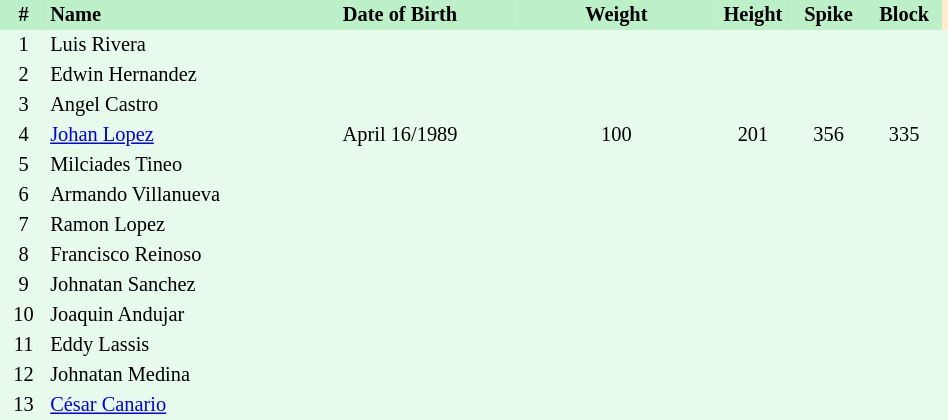<table border=0 cellpadding=2 cellspacing=0  |- bgcolor=#FFECCE style="text-align:center; font-size:85%;" width=50%>
<tr bgcolor=#BBF0C9>
<th width=5%>#</th>
<th width=25% align=left>Name</th>
<th width=25%>Date of Birth</th>
<th width=21%>Weight</th>
<th width=8%>Height</th>
<th width=8%>Spike</th>
<th width=8%>Block</th>
</tr>
<tr bgcolor=#E7FAEC>
<td>1</td>
<td align=left>Luis Rivera</td>
<td></td>
<td></td>
<td></td>
<td></td>
<td></td>
<td></td>
</tr>
<tr bgcolor=#E7FAEC>
<td>2</td>
<td align=left>Edwin Hernandez</td>
<td></td>
<td></td>
<td></td>
<td></td>
<td></td>
<td></td>
</tr>
<tr bgcolor=#E7FAEC>
<td>3</td>
<td align=left>Angel Castro</td>
<td></td>
<td></td>
<td></td>
<td></td>
<td></td>
<td></td>
</tr>
<tr bgcolor=#E7FAEC>
<td>4</td>
<td align=left><a href='#'>Johan Lopez</a></td>
<td>April 16/1989</td>
<td>100</td>
<td>201</td>
<td>356</td>
<td>335</td>
<td></td>
</tr>
<tr bgcolor=#E7FAEC>
<td>5</td>
<td align=left>Milciades Tineo</td>
<td></td>
<td></td>
<td></td>
<td></td>
<td></td>
<td></td>
</tr>
<tr bgcolor=#E7FAEC>
<td>6</td>
<td align=left>Armando Villanueva</td>
<td></td>
<td></td>
<td></td>
<td></td>
<td></td>
<td></td>
</tr>
<tr bgcolor=#E7FAEC>
<td>7</td>
<td align=left>Ramon Lopez</td>
<td></td>
<td></td>
<td></td>
<td></td>
<td></td>
<td></td>
</tr>
<tr bgcolor=#E7FAEC>
<td>8</td>
<td align=left>Francisco Reinoso</td>
<td></td>
<td></td>
<td></td>
<td></td>
<td></td>
<td></td>
</tr>
<tr bgcolor=#E7FAEC>
<td>9</td>
<td align=left>Johnatan Sanchez</td>
<td></td>
<td></td>
<td></td>
<td></td>
<td></td>
<td></td>
</tr>
<tr bgcolor=#E7FAEC>
<td>10</td>
<td align=left>Joaquin Andujar</td>
<td></td>
<td></td>
<td></td>
<td></td>
<td></td>
<td></td>
</tr>
<tr bgcolor=#E7FAEC>
<td>11</td>
<td align=left>Eddy Lassis</td>
<td></td>
<td></td>
<td></td>
<td></td>
<td></td>
<td></td>
</tr>
<tr bgcolor=#E7FAEC>
<td>12</td>
<td align=left>Johnatan Medina</td>
<td></td>
<td></td>
<td></td>
<td></td>
<td></td>
<td></td>
</tr>
<tr bgcolor=#E7FAEC>
<td>13</td>
<td align=left><a href='#'>César Canario</a></td>
<td></td>
<td></td>
<td></td>
<td></td>
<td></td>
<td></td>
</tr>
</table>
